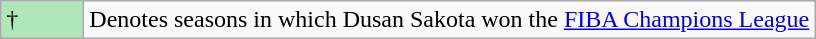<table class="wikitable">
<tr>
<td style="background:#AFE6BA; width:3em;">†</td>
<td>Denotes seasons in which Dusan Sakota won the <a href='#'>FIBA Champions League</a></td>
</tr>
</table>
